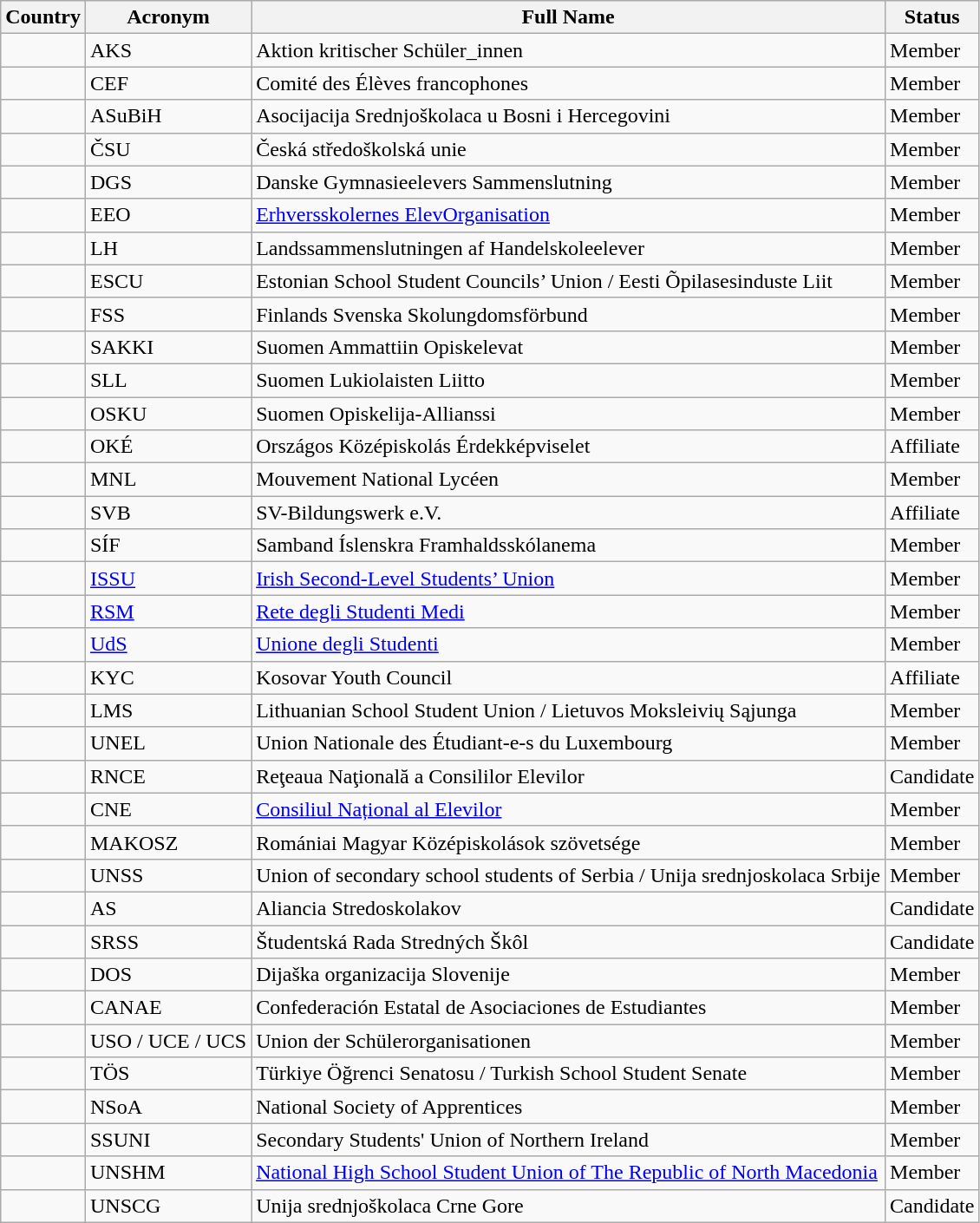<table class="wikitable">
<tr>
<th>Country</th>
<th>Acronym</th>
<th>Full Name</th>
<th>Status</th>
</tr>
<tr>
<td></td>
<td>AKS</td>
<td>Aktion kritischer Schüler_innen</td>
<td>Member</td>
</tr>
<tr>
<td></td>
<td>CEF</td>
<td>Comité des Élèves francophones</td>
<td>Member</td>
</tr>
<tr>
<td></td>
<td>ASuBiH</td>
<td>Asocijacija Srednjoškolaca u Bosni i Hercegovini</td>
<td>Member</td>
</tr>
<tr>
<td></td>
<td>ČSU</td>
<td>Česká středoškolská unie</td>
<td>Member</td>
</tr>
<tr>
<td></td>
<td>DGS</td>
<td>Danske Gymnasieelevers Sammenslutning</td>
<td>Member</td>
</tr>
<tr>
<td></td>
<td>EEO</td>
<td><a href='#'>Erhversskolernes ElevOrganisation</a></td>
<td>Member</td>
</tr>
<tr>
<td></td>
<td>LH</td>
<td>Landssammenslutningen af Handelskoleelever</td>
<td>Member</td>
</tr>
<tr>
<td></td>
<td>ESCU</td>
<td>Estonian School Student Councils’ Union / Eesti Õpilasesinduste Liit</td>
<td>Member</td>
</tr>
<tr>
<td></td>
<td>FSS</td>
<td>Finlands Svenska Skolungdomsförbund</td>
<td>Member</td>
</tr>
<tr>
<td></td>
<td>SAKKI</td>
<td>Suomen Ammattiin Opiskelevat</td>
<td>Member</td>
</tr>
<tr>
<td></td>
<td>SLL</td>
<td>Suomen Lukiolaisten Liitto</td>
<td>Member</td>
</tr>
<tr>
<td></td>
<td>OSKU</td>
<td>Suomen Opiskelija-Allianssi</td>
<td>Member</td>
</tr>
<tr>
<td></td>
<td>OKÉ</td>
<td>Országos Középiskolás Érdekképviselet</td>
<td>Affiliate</td>
</tr>
<tr>
<td></td>
<td>MNL</td>
<td>Mouvement National Lycéen</td>
<td>Member</td>
</tr>
<tr>
<td></td>
<td>SVB</td>
<td>SV-Bildungswerk e.V.</td>
<td>Affiliate</td>
</tr>
<tr>
<td></td>
<td>SÍF</td>
<td>Samband Íslenskra Framhaldsskólanema</td>
<td>Member</td>
</tr>
<tr>
<td></td>
<td><a href='#'>ISSU</a></td>
<td><a href='#'>Irish Second-Level Students’ Union</a></td>
<td>Member</td>
</tr>
<tr>
<td></td>
<td><a href='#'>RSM</a></td>
<td><a href='#'>Rete degli Studenti Medi</a></td>
<td>Member</td>
</tr>
<tr>
<td></td>
<td><a href='#'>UdS</a></td>
<td><a href='#'>Unione degli Studenti</a></td>
<td>Member</td>
</tr>
<tr>
<td></td>
<td>KYC</td>
<td>Kosovar Youth Council</td>
<td>Affiliate</td>
</tr>
<tr>
<td></td>
<td>LMS</td>
<td>Lithuanian School Student Union / Lietuvos Moksleivių Sąjunga</td>
<td>Member</td>
</tr>
<tr>
<td></td>
<td>UNEL</td>
<td>Union Nationale des Étudiant-e-s du Luxembourg</td>
<td>Member</td>
</tr>
<tr>
<td></td>
<td>RNCE</td>
<td>Reţeaua Naţională a Consililor Elevilor</td>
<td>Candidate</td>
</tr>
<tr>
<td></td>
<td>CNE</td>
<td><a href='#'>Consiliul Național al Elevilor</a></td>
<td>Member</td>
</tr>
<tr>
<td></td>
<td>MAKOSZ</td>
<td>Romániai Magyar Középiskolások szövetsége</td>
<td>Member</td>
</tr>
<tr>
<td></td>
<td>UNSS</td>
<td>Union of secondary school students of Serbia / Unija srednjoskolaca Srbije</td>
<td>Member</td>
</tr>
<tr>
<td></td>
<td>AS</td>
<td>Aliancia Stredoskolakov</td>
<td>Candidate</td>
</tr>
<tr>
<td></td>
<td>SRSS</td>
<td>Študentská Rada Stredných Škôl</td>
<td>Candidate</td>
</tr>
<tr>
<td></td>
<td>DOS</td>
<td>Dijaška organizacija Slovenije</td>
<td>Member</td>
</tr>
<tr>
<td></td>
<td>CANAE</td>
<td>Confederación Estatal de Asociaciones de Estudiantes</td>
<td>Member</td>
</tr>
<tr>
<td></td>
<td>USO / UCE / UCS</td>
<td>Union der Schülerorganisationen</td>
<td>Member</td>
</tr>
<tr>
<td></td>
<td>TÖS</td>
<td>Türkiye Öğrenci Senatosu / Turkish School Student Senate</td>
<td>Member</td>
</tr>
<tr>
<td></td>
<td>NSoA</td>
<td>National Society of Apprentices</td>
<td>Member</td>
</tr>
<tr>
<td></td>
<td>SSUNI</td>
<td>Secondary Students' Union of Northern Ireland</td>
<td>Member</td>
</tr>
<tr>
<td></td>
<td>UNSHM</td>
<td><a href='#'>National High School Student Union of The Republic of North Macedonia</a></td>
<td>Member</td>
</tr>
<tr>
<td></td>
<td>UNSCG</td>
<td>Unija srednjoškolaca Crne Gore</td>
<td>Candidate</td>
</tr>
</table>
